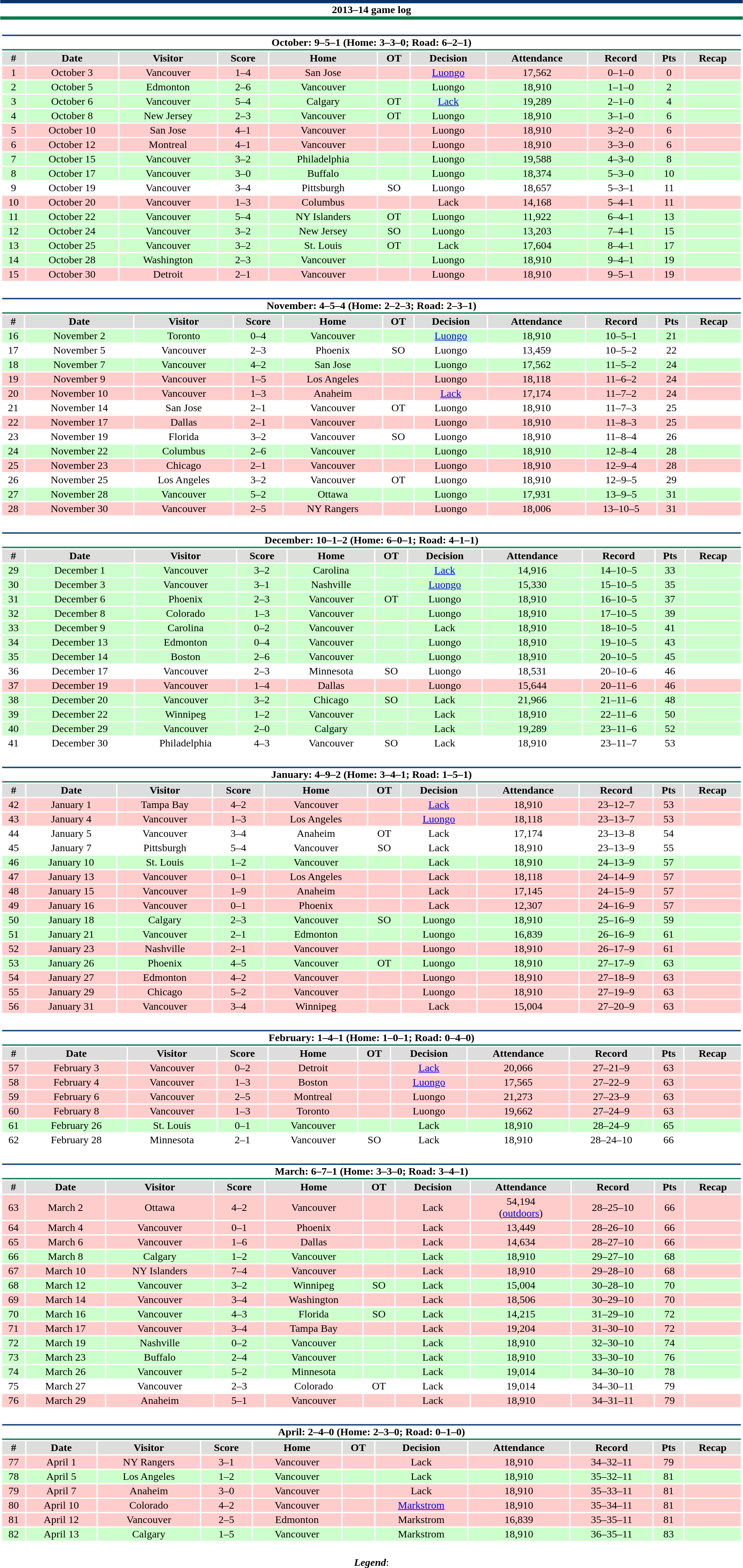<table class="toccolours" style="width:90%; clear:both; margin:1.5em auto; text-align:center;">
<tr>
<th colspan="11" style="background:#fff; border-top:#07346f 5px solid; border-bottom:#047a4a 5px solid;">2013–14 game log</th>
</tr>
<tr>
<td colspan=11><br><table class="toccolours collapsible collapsed" style="width:100%;">
<tr>
<th colspan="11" style="background:#fff; border-top:#07346f 2px solid; border-bottom:#047a4a 2px solid;">October: 9–5–1 (Home: 3–3–0; Road: 6–2–1)</th>
</tr>
<tr style="text-align:center; background:#ddd;">
<th>#</th>
<th>Date</th>
<th>Visitor</th>
<th>Score</th>
<th>Home</th>
<th>OT</th>
<th>Decision</th>
<th>Attendance</th>
<th>Record</th>
<th>Pts</th>
<th>Recap</th>
</tr>
<tr style="text-align:center; background:#fcc;">
<td>1</td>
<td>October 3</td>
<td>Vancouver</td>
<td>1–4</td>
<td>San Jose</td>
<td></td>
<td><a href='#'>Luongo</a></td>
<td>17,562</td>
<td>0–1–0</td>
<td>0</td>
<td></td>
</tr>
<tr style="text-align:center; background:#cfc;">
<td>2</td>
<td>October 5</td>
<td>Edmonton</td>
<td>2–6</td>
<td>Vancouver</td>
<td></td>
<td>Luongo</td>
<td>18,910</td>
<td>1–1–0</td>
<td>2</td>
<td></td>
</tr>
<tr style="text-align:center; background:#cfc;">
<td>3</td>
<td>October 6</td>
<td>Vancouver</td>
<td>5–4</td>
<td>Calgary</td>
<td>OT</td>
<td><a href='#'>Lack</a></td>
<td>19,289</td>
<td>2–1–0</td>
<td>4</td>
<td></td>
</tr>
<tr style="text-align:center; background:#cfc;">
<td>4</td>
<td>October 8</td>
<td>New Jersey</td>
<td>2–3</td>
<td>Vancouver</td>
<td>OT</td>
<td>Luongo</td>
<td>18,910</td>
<td>3–1–0</td>
<td>6</td>
<td></td>
</tr>
<tr style="text-align:center; background:#fcc;">
<td>5</td>
<td>October 10</td>
<td>San Jose</td>
<td>4–1</td>
<td>Vancouver</td>
<td></td>
<td>Luongo</td>
<td>18,910</td>
<td>3–2–0</td>
<td>6</td>
<td></td>
</tr>
<tr style="text-align:center; background:#fcc;">
<td>6</td>
<td>October 12</td>
<td>Montreal</td>
<td>4–1</td>
<td>Vancouver</td>
<td></td>
<td>Luongo</td>
<td>18,910</td>
<td>3–3–0</td>
<td>6</td>
<td></td>
</tr>
<tr style="text-align:center; background:#cfc;">
<td>7</td>
<td>October 15</td>
<td>Vancouver</td>
<td>3–2</td>
<td>Philadelphia</td>
<td></td>
<td>Luongo</td>
<td>19,588</td>
<td>4–3–0</td>
<td>8</td>
<td></td>
</tr>
<tr style="text-align:center; background:#cfc;">
<td>8</td>
<td>October 17</td>
<td>Vancouver</td>
<td>3–0</td>
<td>Buffalo</td>
<td></td>
<td>Luongo</td>
<td>18,374</td>
<td>5–3–0</td>
<td>10</td>
<td></td>
</tr>
<tr style="text-align:center; background:#fff;">
<td>9</td>
<td>October 19</td>
<td>Vancouver</td>
<td>3–4</td>
<td>Pittsburgh</td>
<td>SO</td>
<td>Luongo</td>
<td>18,657</td>
<td>5–3–1</td>
<td>11</td>
<td></td>
</tr>
<tr style="text-align:center; background:#fcc;">
<td>10</td>
<td>October 20</td>
<td>Vancouver</td>
<td>1–3</td>
<td>Columbus</td>
<td></td>
<td>Lack</td>
<td>14,168</td>
<td>5–4–1</td>
<td>11</td>
<td></td>
</tr>
<tr style="text-align:center; background:#cfc;">
<td>11</td>
<td>October 22</td>
<td>Vancouver</td>
<td>5–4</td>
<td>NY Islanders</td>
<td>OT</td>
<td>Luongo</td>
<td>11,922</td>
<td>6–4–1</td>
<td>13</td>
<td></td>
</tr>
<tr style="text-align:center; background:#cfc;">
<td>12</td>
<td>October 24</td>
<td>Vancouver</td>
<td>3–2</td>
<td>New Jersey</td>
<td>SO</td>
<td>Luongo</td>
<td>13,203</td>
<td>7–4–1</td>
<td>15</td>
<td></td>
</tr>
<tr style="text-align:center; background:#cfc;">
<td>13</td>
<td>October 25</td>
<td>Vancouver</td>
<td>3–2</td>
<td>St. Louis</td>
<td>OT</td>
<td>Lack</td>
<td>17,604</td>
<td>8–4–1</td>
<td>17</td>
<td></td>
</tr>
<tr style="text-align:center; background:#cfc;">
<td>14</td>
<td>October 28</td>
<td>Washington</td>
<td>2–3</td>
<td>Vancouver</td>
<td></td>
<td>Luongo</td>
<td>18,910</td>
<td>9–4–1</td>
<td>19</td>
<td></td>
</tr>
<tr style="text-align:center; background:#fcc;">
<td>15</td>
<td>October 30</td>
<td>Detroit</td>
<td>2–1</td>
<td>Vancouver</td>
<td></td>
<td>Luongo</td>
<td>18,910</td>
<td>9–5–1</td>
<td>19</td>
<td></td>
</tr>
</table>
</td>
</tr>
<tr>
<td colspan=11><br><table class="toccolours collapsible collapsed" style="width:100%;">
<tr>
<th colspan="11" style="background:#fff; border-top:#07346f 2px solid; border-bottom:#047a4a 2px solid;">November: 4–5–4 (Home: 2–2–3; Road: 2–3–1)</th>
</tr>
<tr style="text-align:center; background:#ddd;">
<th>#</th>
<th>Date</th>
<th>Visitor</th>
<th>Score</th>
<th>Home</th>
<th>OT</th>
<th>Decision</th>
<th>Attendance</th>
<th>Record</th>
<th>Pts</th>
<th>Recap</th>
</tr>
<tr style="text-align:center; background:#cfc;">
<td>16</td>
<td>November 2</td>
<td>Toronto</td>
<td>0–4</td>
<td>Vancouver</td>
<td></td>
<td><a href='#'>Luongo</a></td>
<td>18,910</td>
<td>10–5–1</td>
<td>21</td>
<td></td>
</tr>
<tr style="text-align:center; background:#fff;">
<td>17</td>
<td>November 5</td>
<td>Vancouver</td>
<td>2–3</td>
<td>Phoenix</td>
<td>SO</td>
<td>Luongo</td>
<td>13,459</td>
<td>10–5–2</td>
<td>22</td>
<td></td>
</tr>
<tr style="text-align:center; background:#cfc;">
<td>18</td>
<td>November 7</td>
<td>Vancouver</td>
<td>4–2</td>
<td>San Jose</td>
<td></td>
<td>Luongo</td>
<td>17,562</td>
<td>11–5–2</td>
<td>24</td>
<td></td>
</tr>
<tr style="text-align:center; background:#fcc;">
<td>19</td>
<td>November 9</td>
<td>Vancouver</td>
<td>1–5</td>
<td>Los Angeles</td>
<td></td>
<td>Luongo</td>
<td>18,118</td>
<td>11–6–2</td>
<td>24</td>
<td></td>
</tr>
<tr style="text-align:center; background:#fcc;">
<td>20</td>
<td>November 10</td>
<td>Vancouver</td>
<td>1–3</td>
<td>Anaheim</td>
<td></td>
<td><a href='#'>Lack</a></td>
<td>17,174</td>
<td>11–7–2</td>
<td>24</td>
<td></td>
</tr>
<tr style="text-align:center; background:#fff;">
<td>21</td>
<td>November 14</td>
<td>San Jose</td>
<td>2–1</td>
<td>Vancouver</td>
<td>OT</td>
<td>Luongo</td>
<td>18,910</td>
<td>11–7–3</td>
<td>25</td>
<td></td>
</tr>
<tr style="text-align:center; background:#fcc;">
<td>22</td>
<td>November 17</td>
<td>Dallas</td>
<td>2–1</td>
<td>Vancouver</td>
<td></td>
<td>Luongo</td>
<td>18,910</td>
<td>11–8–3</td>
<td>25</td>
<td></td>
</tr>
<tr style="text-align:center; background:#fff;">
<td>23</td>
<td>November 19</td>
<td>Florida</td>
<td>3–2</td>
<td>Vancouver</td>
<td>SO</td>
<td>Luongo</td>
<td>18,910</td>
<td>11–8–4</td>
<td>26</td>
<td></td>
</tr>
<tr style="text-align:center; background:#cfc;">
<td>24</td>
<td>November 22</td>
<td>Columbus</td>
<td>2–6</td>
<td>Vancouver</td>
<td></td>
<td>Luongo</td>
<td>18,910</td>
<td>12–8–4</td>
<td>28</td>
<td></td>
</tr>
<tr style="text-align:center; background:#fcc;">
<td>25</td>
<td>November 23</td>
<td>Chicago</td>
<td>2–1</td>
<td>Vancouver</td>
<td></td>
<td>Luongo</td>
<td>18,910</td>
<td>12–9–4</td>
<td>28</td>
<td></td>
</tr>
<tr style="text-align:center; background:#fff;">
<td>26</td>
<td>November 25</td>
<td>Los Angeles</td>
<td>3–2</td>
<td>Vancouver</td>
<td>OT</td>
<td>Luongo</td>
<td>18,910</td>
<td>12–9–5</td>
<td>29</td>
<td></td>
</tr>
<tr style="text-align:center; background:#cfc;">
<td>27</td>
<td>November 28</td>
<td>Vancouver</td>
<td>5–2</td>
<td>Ottawa</td>
<td></td>
<td>Luongo</td>
<td>17,931</td>
<td>13–9–5</td>
<td>31</td>
<td></td>
</tr>
<tr style="text-align:center; background:#fcc;">
<td>28</td>
<td>November 30</td>
<td>Vancouver</td>
<td>2–5</td>
<td>NY Rangers</td>
<td></td>
<td>Luongo</td>
<td>18,006</td>
<td>13–10–5</td>
<td>31</td>
<td></td>
</tr>
</table>
</td>
</tr>
<tr>
<td colspan=11><br><table class="toccolours collapsible collapsed" style="width:100%;">
<tr>
<th colspan="11" style="background:#fff; border-top:#07346f 2px solid; border-bottom:#047a4a 2px solid;">December: 10–1–2 (Home: 6–0–1; Road: 4–1–1)</th>
</tr>
<tr style="text-align:center; background:#ddd;">
<th>#</th>
<th>Date</th>
<th>Visitor</th>
<th>Score</th>
<th>Home</th>
<th>OT</th>
<th>Decision</th>
<th>Attendance</th>
<th>Record</th>
<th>Pts</th>
<th>Recap</th>
</tr>
<tr style="text-align:center; background:#cfc;">
<td>29</td>
<td>December 1</td>
<td>Vancouver</td>
<td>3–2</td>
<td>Carolina</td>
<td></td>
<td><a href='#'>Lack</a></td>
<td>14,916</td>
<td>14–10–5</td>
<td>33</td>
<td></td>
</tr>
<tr style="text-align:center; background:#cfc;">
<td>30</td>
<td>December 3</td>
<td>Vancouver</td>
<td>3–1</td>
<td>Nashville</td>
<td></td>
<td><a href='#'>Luongo</a></td>
<td>15,330</td>
<td>15–10–5</td>
<td>35</td>
<td></td>
</tr>
<tr style="text-align:center; background:#cfc;">
<td>31</td>
<td>December 6</td>
<td>Phoenix</td>
<td>2–3</td>
<td>Vancouver</td>
<td>OT</td>
<td>Luongo</td>
<td>18,910</td>
<td>16–10–5</td>
<td>37</td>
<td></td>
</tr>
<tr style="text-align:center; background:#cfc;">
<td>32</td>
<td>December 8</td>
<td>Colorado</td>
<td>1–3</td>
<td>Vancouver</td>
<td></td>
<td>Luongo</td>
<td>18,910</td>
<td>17–10–5</td>
<td>39</td>
<td></td>
</tr>
<tr style="text-align:center; background:#cfc;">
<td>33</td>
<td>December 9</td>
<td>Carolina</td>
<td>0–2</td>
<td>Vancouver</td>
<td></td>
<td>Lack</td>
<td>18,910</td>
<td>18–10–5</td>
<td>41</td>
<td></td>
</tr>
<tr style="text-align:center; background:#cfc;">
<td>34</td>
<td>December 13</td>
<td>Edmonton</td>
<td>0–4</td>
<td>Vancouver</td>
<td></td>
<td>Luongo</td>
<td>18,910</td>
<td>19–10–5</td>
<td>43</td>
<td></td>
</tr>
<tr style="text-align:center; background:#cfc;">
<td>35</td>
<td>December 14</td>
<td>Boston</td>
<td>2–6</td>
<td>Vancouver</td>
<td></td>
<td>Luongo</td>
<td>18,910</td>
<td>20–10–5</td>
<td>45</td>
<td></td>
</tr>
<tr style="text-align:center; background:#fff;">
<td>36</td>
<td>December 17</td>
<td>Vancouver</td>
<td>2–3</td>
<td>Minnesota</td>
<td>SO</td>
<td>Luongo</td>
<td>18,531</td>
<td>20–10–6</td>
<td>46</td>
<td></td>
</tr>
<tr style="text-align:center; background:#fcc;">
<td>37</td>
<td>December 19</td>
<td>Vancouver</td>
<td>1–4</td>
<td>Dallas</td>
<td></td>
<td>Luongo</td>
<td>15,644</td>
<td>20–11–6</td>
<td>46</td>
<td></td>
</tr>
<tr style="text-align:center; background:#cfc;">
<td>38</td>
<td>December 20</td>
<td>Vancouver</td>
<td>3–2</td>
<td>Chicago</td>
<td>SO</td>
<td>Lack</td>
<td>21,966</td>
<td>21–11–6</td>
<td>48</td>
<td></td>
</tr>
<tr style="text-align:center; background:#cfc;">
<td>39</td>
<td>December 22</td>
<td>Winnipeg</td>
<td>1–2</td>
<td>Vancouver</td>
<td></td>
<td>Lack</td>
<td>18,910</td>
<td>22–11–6</td>
<td>50</td>
<td></td>
</tr>
<tr style="text-align:center; background:#cfc;">
<td>40</td>
<td>December 29</td>
<td>Vancouver</td>
<td>2–0</td>
<td>Calgary</td>
<td></td>
<td>Lack</td>
<td>19,289</td>
<td>23–11–6</td>
<td>52</td>
<td></td>
</tr>
<tr style="text-align:center; background:#fff;">
<td>41</td>
<td>December 30</td>
<td>Philadelphia</td>
<td>4–3</td>
<td>Vancouver</td>
<td>SO</td>
<td>Lack</td>
<td>18,910</td>
<td>23–11–7</td>
<td>53</td>
<td></td>
</tr>
</table>
</td>
</tr>
<tr>
<td colspan=11><br><table class="toccolours collapsible collapsed" style="width:100%;">
<tr>
<th colspan="11" style="background:#fff; border-top:#07346f 2px solid; border-bottom:#047a4a 2px solid;">January: 4–9–2 (Home: 3–4–1; Road: 1–5–1)</th>
</tr>
<tr style="text-align:center; background:#ddd;">
<th>#</th>
<th>Date</th>
<th>Visitor</th>
<th>Score</th>
<th>Home</th>
<th>OT</th>
<th>Decision</th>
<th>Attendance</th>
<th>Record</th>
<th>Pts</th>
<th>Recap</th>
</tr>
<tr style="text-align:center; background:#fcc;">
<td>42</td>
<td>January 1</td>
<td>Tampa Bay</td>
<td>4–2</td>
<td>Vancouver</td>
<td></td>
<td><a href='#'>Lack</a></td>
<td>18,910</td>
<td>23–12–7</td>
<td>53</td>
<td></td>
</tr>
<tr style="text-align:center; background:#fcc;">
<td>43</td>
<td>January 4</td>
<td>Vancouver</td>
<td>1–3</td>
<td>Los Angeles</td>
<td></td>
<td><a href='#'>Luongo</a></td>
<td>18,118</td>
<td>23–13–7</td>
<td>53</td>
<td></td>
</tr>
<tr style="text-align:center; background:#fff;">
<td>44</td>
<td>January 5</td>
<td>Vancouver</td>
<td>3–4</td>
<td>Anaheim</td>
<td>OT</td>
<td>Lack</td>
<td>17,174</td>
<td>23–13–8</td>
<td>54</td>
<td></td>
</tr>
<tr style="text-align:center; background:#fff;">
<td>45</td>
<td>January 7</td>
<td>Pittsburgh</td>
<td>5–4</td>
<td>Vancouver</td>
<td>SO</td>
<td>Lack</td>
<td>18,910</td>
<td>23–13–9</td>
<td>55</td>
<td></td>
</tr>
<tr style="text-align:center; background:#cfc;">
<td>46</td>
<td>January 10</td>
<td>St. Louis</td>
<td>1–2</td>
<td>Vancouver</td>
<td></td>
<td>Lack</td>
<td>18,910</td>
<td>24–13–9</td>
<td>57</td>
<td></td>
</tr>
<tr style="text-align:center; background:#fcc;">
<td>47</td>
<td>January 13</td>
<td>Vancouver</td>
<td>0–1</td>
<td>Los Angeles</td>
<td></td>
<td>Lack</td>
<td>18,118</td>
<td>24–14–9</td>
<td>57</td>
<td></td>
</tr>
<tr style="text-align:center; background:#fcc;">
<td>48</td>
<td>January 15</td>
<td>Vancouver</td>
<td>1–9</td>
<td>Anaheim</td>
<td></td>
<td>Lack</td>
<td>17,145</td>
<td>24–15–9</td>
<td>57</td>
<td></td>
</tr>
<tr style="text-align:center; background:#fcc;">
<td>49</td>
<td>January 16</td>
<td>Vancouver</td>
<td>0–1</td>
<td>Phoenix</td>
<td></td>
<td>Lack</td>
<td>12,307</td>
<td>24–16–9</td>
<td>57</td>
<td></td>
</tr>
<tr style="text-align:center; background:#cfc;">
<td>50</td>
<td>January 18</td>
<td>Calgary</td>
<td>2–3</td>
<td>Vancouver</td>
<td>SO</td>
<td>Luongo</td>
<td>18,910</td>
<td>25–16–9</td>
<td>59</td>
<td></td>
</tr>
<tr style="text-align:center; background:#cfc;">
<td>51</td>
<td>January 21</td>
<td>Vancouver</td>
<td>2–1</td>
<td>Edmonton</td>
<td></td>
<td>Luongo</td>
<td>16,839</td>
<td>26–16–9</td>
<td>61</td>
<td></td>
</tr>
<tr style="text-align:center; background:#fcc;">
<td>52</td>
<td>January 23</td>
<td>Nashville</td>
<td>2–1</td>
<td>Vancouver</td>
<td></td>
<td>Luongo</td>
<td>18,910</td>
<td>26–17–9</td>
<td>61</td>
<td></td>
</tr>
<tr style="text-align:center; background:#cfc;">
<td>53</td>
<td>January 26</td>
<td>Phoenix</td>
<td>4–5</td>
<td>Vancouver</td>
<td>OT</td>
<td>Luongo</td>
<td>18,910</td>
<td>27–17–9</td>
<td>63</td>
<td></td>
</tr>
<tr style="text-align:center; background:#fcc;">
<td>54</td>
<td>January 27</td>
<td>Edmonton</td>
<td>4–2</td>
<td>Vancouver</td>
<td></td>
<td>Luongo</td>
<td>18,910</td>
<td>27–18–9</td>
<td>63</td>
<td></td>
</tr>
<tr style="text-align:center; background:#fcc;">
<td>55</td>
<td>January 29</td>
<td>Chicago</td>
<td>5–2</td>
<td>Vancouver</td>
<td></td>
<td>Luongo</td>
<td>18,910</td>
<td>27–19–9</td>
<td>63</td>
<td></td>
</tr>
<tr style="text-align:center; background:#fcc;">
<td>56</td>
<td>January 31</td>
<td>Vancouver</td>
<td>3–4</td>
<td>Winnipeg</td>
<td></td>
<td>Lack</td>
<td>15,004</td>
<td>27–20–9</td>
<td>63</td>
<td></td>
</tr>
</table>
</td>
</tr>
<tr>
<td colspan=11><br><table class="toccolours collapsible collapsed" style="width:100%;">
<tr>
<th colspan="11" style="background:#fff; border-top:#07346f 2px solid; border-bottom:#047a4a 2px solid;">February: 1–4–1 (Home: 1–0–1; Road: 0–4–0)</th>
</tr>
<tr style="text-align:center; background:#ddd;">
<th>#</th>
<th>Date</th>
<th>Visitor</th>
<th>Score</th>
<th>Home</th>
<th>OT</th>
<th>Decision</th>
<th>Attendance</th>
<th>Record</th>
<th>Pts</th>
<th>Recap</th>
</tr>
<tr style="text-align:center; background:#fcc;">
<td>57</td>
<td>February 3</td>
<td>Vancouver</td>
<td>0–2</td>
<td>Detroit</td>
<td></td>
<td><a href='#'>Lack</a></td>
<td>20,066</td>
<td>27–21–9</td>
<td>63</td>
<td></td>
</tr>
<tr style="text-align:center; background:#fcc;">
<td>58</td>
<td>February 4</td>
<td>Vancouver</td>
<td>1–3</td>
<td>Boston</td>
<td></td>
<td><a href='#'>Luongo</a></td>
<td>17,565</td>
<td>27–22–9</td>
<td>63</td>
<td></td>
</tr>
<tr style="text-align:center; background:#fcc;">
<td>59</td>
<td>February 6</td>
<td>Vancouver</td>
<td>2–5</td>
<td>Montreal</td>
<td></td>
<td>Luongo</td>
<td>21,273</td>
<td>27–23–9</td>
<td>63</td>
<td></td>
</tr>
<tr style="text-align:center; background:#fcc;">
<td>60</td>
<td>February 8</td>
<td>Vancouver</td>
<td>1–3</td>
<td>Toronto</td>
<td></td>
<td>Luongo</td>
<td>19,662</td>
<td>27–24–9</td>
<td>63</td>
<td></td>
</tr>
<tr style="text-align:center; background:#cfc;">
<td>61</td>
<td>February 26</td>
<td>St. Louis</td>
<td>0–1</td>
<td>Vancouver</td>
<td></td>
<td>Lack</td>
<td>18,910</td>
<td>28–24–9</td>
<td>65</td>
<td></td>
</tr>
<tr style="text-align:center; background:#fff;">
<td>62</td>
<td>February 28</td>
<td>Minnesota</td>
<td>2–1</td>
<td>Vancouver</td>
<td>SO</td>
<td>Lack</td>
<td>18,910</td>
<td>28–24–10</td>
<td>66</td>
<td></td>
</tr>
</table>
</td>
</tr>
<tr>
<td colspan=11><br><table class="toccolours collapsible collapsed" style="width:100%;">
<tr>
<th colspan="11" style="background:#fff; border-top:#07346f 2px solid; border-bottom:#047a4a 2px solid;">March: 6–7–1 (Home: 3–3–0; Road: 3–4–1)</th>
</tr>
<tr style="text-align:center; background:#ddd;">
<th>#</th>
<th>Date</th>
<th>Visitor</th>
<th>Score</th>
<th>Home</th>
<th>OT</th>
<th>Decision</th>
<th>Attendance</th>
<th>Record</th>
<th>Pts</th>
<th>Recap</th>
</tr>
<tr style="text-align:center; background:#fcc;">
<td>63</td>
<td>March 2</td>
<td>Ottawa</td>
<td>4–2</td>
<td>Vancouver</td>
<td></td>
<td>Lack</td>
<td>54,194<br>(<a href='#'>outdoors</a>)</td>
<td>28–25–10</td>
<td>66</td>
<td></td>
</tr>
<tr style="text-align:center; background:#fcc;">
<td>64</td>
<td>March 4</td>
<td>Vancouver</td>
<td>0–1</td>
<td>Phoenix</td>
<td></td>
<td>Lack</td>
<td>13,449</td>
<td>28–26–10</td>
<td>66</td>
<td></td>
</tr>
<tr style="text-align:center; background:#fcc;">
<td>65</td>
<td>March 6</td>
<td>Vancouver</td>
<td>1–6</td>
<td>Dallas</td>
<td></td>
<td>Lack</td>
<td>14,634</td>
<td>28–27–10</td>
<td>66</td>
<td></td>
</tr>
<tr style="text-align:center; background:#cfc;">
<td>66</td>
<td>March 8</td>
<td>Calgary</td>
<td>1–2</td>
<td>Vancouver</td>
<td></td>
<td>Lack</td>
<td>18,910</td>
<td>29–27–10</td>
<td>68</td>
<td></td>
</tr>
<tr style="text-align:center; background:#fcc;">
<td>67</td>
<td>March 10</td>
<td>NY Islanders</td>
<td>7–4</td>
<td>Vancouver</td>
<td></td>
<td>Lack</td>
<td>18,910</td>
<td>29–28–10</td>
<td>68</td>
<td></td>
</tr>
<tr style="text-align:center; background:#cfc;">
<td>68</td>
<td>March 12</td>
<td>Vancouver</td>
<td>3–2</td>
<td>Winnipeg</td>
<td>SO</td>
<td>Lack</td>
<td>15,004</td>
<td>30–28–10</td>
<td>70</td>
<td></td>
</tr>
<tr style="text-align:center; background:#fcc;">
<td>69</td>
<td>March 14</td>
<td>Vancouver</td>
<td>3–4</td>
<td>Washington</td>
<td></td>
<td>Lack</td>
<td>18,506</td>
<td>30–29–10</td>
<td>70</td>
<td></td>
</tr>
<tr style="text-align:center; background:#cfc;">
<td>70</td>
<td>March 16</td>
<td>Vancouver</td>
<td>4–3</td>
<td>Florida</td>
<td>SO</td>
<td>Lack</td>
<td>14,215</td>
<td>31–29–10</td>
<td>72</td>
<td></td>
</tr>
<tr style="text-align:center; background:#fcc;">
<td>71</td>
<td>March 17</td>
<td>Vancouver</td>
<td>3–4</td>
<td>Tampa Bay</td>
<td></td>
<td>Lack</td>
<td>19,204</td>
<td>31–30–10</td>
<td>72</td>
<td></td>
</tr>
<tr style="text-align:center; background:#cfc;">
<td>72</td>
<td>March 19</td>
<td>Nashville</td>
<td>0–2</td>
<td>Vancouver</td>
<td></td>
<td>Lack</td>
<td>18,910</td>
<td>32–30–10</td>
<td>74</td>
<td></td>
</tr>
<tr style="text-align:center;background:#cfc;">
<td>73</td>
<td>March 23</td>
<td>Buffalo</td>
<td>2–4</td>
<td>Vancouver</td>
<td></td>
<td>Lack</td>
<td>18,910</td>
<td>33–30–10</td>
<td>76</td>
<td></td>
</tr>
<tr style="text-align:center; background:#cfc;">
<td>74</td>
<td>March 26</td>
<td>Vancouver</td>
<td>5–2</td>
<td>Minnesota</td>
<td></td>
<td>Lack</td>
<td>19,014</td>
<td>34–30–10</td>
<td>78</td>
<td></td>
</tr>
<tr style="text-align:center; background:#fff;">
<td>75</td>
<td>March 27</td>
<td>Vancouver</td>
<td>2–3</td>
<td>Colorado</td>
<td>OT</td>
<td>Lack</td>
<td>19,014</td>
<td>34–30–11</td>
<td>79</td>
<td></td>
</tr>
<tr style="text-align:center; background:#fcc;">
<td>76</td>
<td>March 29</td>
<td>Anaheim</td>
<td>5–1</td>
<td>Vancouver</td>
<td></td>
<td>Lack</td>
<td>18,910</td>
<td>34–31–11</td>
<td>79</td>
<td></td>
</tr>
</table>
</td>
</tr>
<tr>
<td colspan=11><br><table class="toccolours collapsible collapsed" style="width:100%;">
<tr>
<th colspan="11" style="background:#fff; border-top:#07346f 2px solid; border-bottom:#047a4a 2px solid;">April: 2–4–0 (Home: 2–3–0; Road: 0–1–0)</th>
</tr>
<tr style="text-align:center; background:#ddd;">
<th>#</th>
<th>Date</th>
<th>Visitor</th>
<th>Score</th>
<th>Home</th>
<th>OT</th>
<th>Decision</th>
<th>Attendance</th>
<th>Record</th>
<th>Pts</th>
<th>Recap</th>
</tr>
<tr style="text-align:center; background:#fcc;">
<td>77</td>
<td>April 1</td>
<td>NY Rangers</td>
<td>3–1</td>
<td>Vancouver</td>
<td></td>
<td>Lack</td>
<td>18,910</td>
<td>34–32–11</td>
<td>79</td>
<td></td>
</tr>
<tr style="text-align:center; background:#cfc;">
<td>78</td>
<td>April 5</td>
<td>Los Angeles</td>
<td>1–2</td>
<td>Vancouver</td>
<td></td>
<td>Lack</td>
<td>18,910</td>
<td>35–32–11</td>
<td>81</td>
<td></td>
</tr>
<tr style="text-align:center; background:#fcc;">
<td>79</td>
<td>April 7</td>
<td>Anaheim</td>
<td>3–0</td>
<td>Vancouver</td>
<td></td>
<td>Lack</td>
<td>18,910</td>
<td>35–33–11</td>
<td>81</td>
<td></td>
</tr>
<tr style="text-align:center; background:#fcc;">
<td>80</td>
<td>April 10</td>
<td>Colorado</td>
<td>4–2</td>
<td>Vancouver</td>
<td></td>
<td><a href='#'>Markstrom</a></td>
<td>18,910</td>
<td>35–34–11</td>
<td>81</td>
<td></td>
</tr>
<tr style="text-align:center; background:#fcc;">
<td>81</td>
<td>April 12</td>
<td>Vancouver</td>
<td>2–5</td>
<td>Edmonton</td>
<td></td>
<td>Markstrom</td>
<td>16,839</td>
<td>35–35–11</td>
<td>81</td>
<td></td>
</tr>
<tr style="text-align:center; background:#cfc;">
<td>82</td>
<td>April 13</td>
<td>Calgary</td>
<td>1–5</td>
<td>Vancouver</td>
<td></td>
<td>Markstrom</td>
<td>18,910</td>
<td>36–35–11</td>
<td>83</td>
<td></td>
</tr>
</table>
</td>
</tr>
<tr>
<td colspan="11" style="text-align:center;"><br><strong><em>Legend</em></strong>:


</td>
</tr>
</table>
